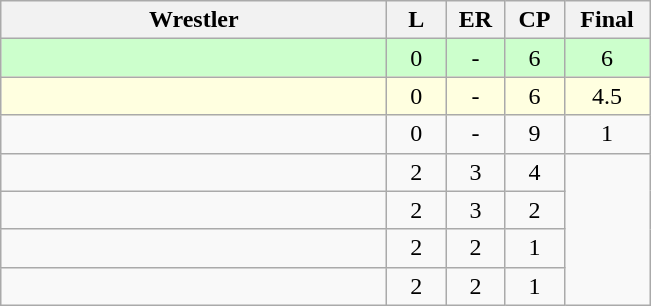<table class="wikitable" style="text-align: center;" |>
<tr>
<th width="250">Wrestler</th>
<th width="32">L</th>
<th width="32">ER</th>
<th width="32">CP</th>
<th width="50">Final</th>
</tr>
<tr bgcolor="ccffcc">
<td style="text-align:left;"></td>
<td>0</td>
<td>-</td>
<td>6</td>
<td>6</td>
</tr>
<tr bgcolor="lightyellow">
<td style="text-align:left;"></td>
<td>0</td>
<td>-</td>
<td>6</td>
<td>4.5</td>
</tr>
<tr>
<td style="text-align:left;"></td>
<td>0</td>
<td>-</td>
<td>9</td>
<td>1</td>
</tr>
<tr>
<td style="text-align:left;"></td>
<td>2</td>
<td>3</td>
<td>4</td>
</tr>
<tr>
<td style="text-align:left;"></td>
<td>2</td>
<td>3</td>
<td>2</td>
</tr>
<tr>
<td style="text-align:left;"></td>
<td>2</td>
<td>2</td>
<td>1</td>
</tr>
<tr>
<td style="text-align:left;"></td>
<td>2</td>
<td>2</td>
<td>1</td>
</tr>
</table>
